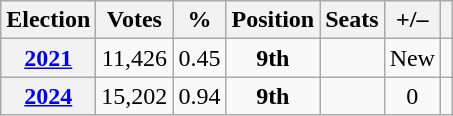<table class="wikitable" style="text-align:center">
<tr>
<th>Election</th>
<th>Votes</th>
<th>%</th>
<th>Position</th>
<th>Seats</th>
<th>+/–</th>
<th></th>
</tr>
<tr>
<th><a href='#'>2021</a></th>
<td>11,426</td>
<td>0.45</td>
<td> <strong>9th</strong></td>
<td></td>
<td>New</td>
<td></td>
</tr>
<tr>
<th><a href='#'>2024</a></th>
<td>15,202</td>
<td>0.94</td>
<td> <strong>9th</strong></td>
<td></td>
<td> 0</td>
<td></td>
</tr>
</table>
